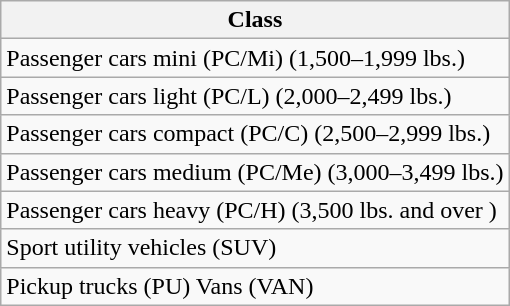<table class="wikitable">
<tr>
<th>Class</th>
</tr>
<tr>
<td>Passenger cars mini (PC/Mi) (1,500–1,999 lbs.)</td>
</tr>
<tr>
<td>Passenger cars light (PC/L) (2,000–2,499 lbs.)</td>
</tr>
<tr>
<td>Passenger cars compact (PC/C) (2,500–2,999 lbs.)</td>
</tr>
<tr>
<td>Passenger cars medium (PC/Me) (3,000–3,499 lbs.)</td>
</tr>
<tr>
<td>Passenger cars heavy (PC/H) (3,500 lbs. and over )</td>
</tr>
<tr>
<td>Sport utility vehicles (SUV)</td>
</tr>
<tr>
<td>Pickup trucks (PU) Vans (VAN)</td>
</tr>
</table>
